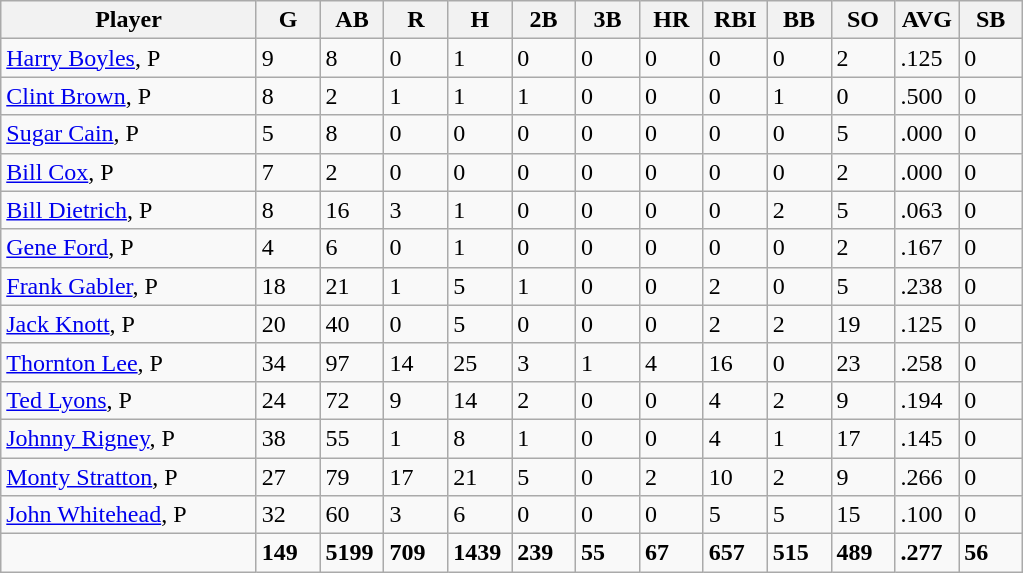<table class="wikitable sortable">
<tr>
<th width="24%">Player</th>
<th width="6%">G</th>
<th width="6%">AB</th>
<th width="6%">R</th>
<th width="6%">H</th>
<th width="6%">2B</th>
<th width="6%">3B</th>
<th width="6%">HR</th>
<th width="6%">RBI</th>
<th width="6%">BB</th>
<th width="6%">SO</th>
<th width="6%">AVG</th>
<th width="6%">SB</th>
</tr>
<tr>
<td><a href='#'>Harry Boyles</a>, P</td>
<td>9</td>
<td>8</td>
<td>0</td>
<td>1</td>
<td>0</td>
<td>0</td>
<td>0</td>
<td>0</td>
<td>0</td>
<td>2</td>
<td>.125</td>
<td>0</td>
</tr>
<tr>
<td><a href='#'>Clint Brown</a>, P</td>
<td>8</td>
<td>2</td>
<td>1</td>
<td>1</td>
<td>1</td>
<td>0</td>
<td>0</td>
<td>0</td>
<td>1</td>
<td>0</td>
<td>.500</td>
<td>0</td>
</tr>
<tr>
<td><a href='#'>Sugar Cain</a>, P</td>
<td>5</td>
<td>8</td>
<td>0</td>
<td>0</td>
<td>0</td>
<td>0</td>
<td>0</td>
<td>0</td>
<td>0</td>
<td>5</td>
<td>.000</td>
<td>0</td>
</tr>
<tr>
<td><a href='#'>Bill Cox</a>, P</td>
<td>7</td>
<td>2</td>
<td>0</td>
<td>0</td>
<td>0</td>
<td>0</td>
<td>0</td>
<td>0</td>
<td>0</td>
<td>2</td>
<td>.000</td>
<td>0</td>
</tr>
<tr>
<td><a href='#'>Bill Dietrich</a>, P</td>
<td>8</td>
<td>16</td>
<td>3</td>
<td>1</td>
<td>0</td>
<td>0</td>
<td>0</td>
<td>0</td>
<td>2</td>
<td>5</td>
<td>.063</td>
<td>0</td>
</tr>
<tr>
<td><a href='#'>Gene Ford</a>, P</td>
<td>4</td>
<td>6</td>
<td>0</td>
<td>1</td>
<td>0</td>
<td>0</td>
<td>0</td>
<td>0</td>
<td>0</td>
<td>2</td>
<td>.167</td>
<td>0</td>
</tr>
<tr>
<td><a href='#'>Frank Gabler</a>, P</td>
<td>18</td>
<td>21</td>
<td>1</td>
<td>5</td>
<td>1</td>
<td>0</td>
<td>0</td>
<td>2</td>
<td>0</td>
<td>5</td>
<td>.238</td>
<td>0</td>
</tr>
<tr>
<td><a href='#'>Jack Knott</a>, P</td>
<td>20</td>
<td>40</td>
<td>0</td>
<td>5</td>
<td>0</td>
<td>0</td>
<td>0</td>
<td>2</td>
<td>2</td>
<td>19</td>
<td>.125</td>
<td>0</td>
</tr>
<tr>
<td><a href='#'>Thornton Lee</a>, P</td>
<td>34</td>
<td>97</td>
<td>14</td>
<td>25</td>
<td>3</td>
<td>1</td>
<td>4</td>
<td>16</td>
<td>0</td>
<td>23</td>
<td>.258</td>
<td>0</td>
</tr>
<tr>
<td><a href='#'>Ted Lyons</a>, P</td>
<td>24</td>
<td>72</td>
<td>9</td>
<td>14</td>
<td>2</td>
<td>0</td>
<td>0</td>
<td>4</td>
<td>2</td>
<td>9</td>
<td>.194</td>
<td>0</td>
</tr>
<tr>
<td><a href='#'>Johnny Rigney</a>, P</td>
<td>38</td>
<td>55</td>
<td>1</td>
<td>8</td>
<td>1</td>
<td>0</td>
<td>0</td>
<td>4</td>
<td>1</td>
<td>17</td>
<td>.145</td>
<td>0</td>
</tr>
<tr>
<td><a href='#'>Monty Stratton</a>, P</td>
<td>27</td>
<td>79</td>
<td>17</td>
<td>21</td>
<td>5</td>
<td>0</td>
<td>2</td>
<td>10</td>
<td>2</td>
<td>9</td>
<td>.266</td>
<td>0</td>
</tr>
<tr>
<td><a href='#'>John Whitehead</a>, P</td>
<td>32</td>
<td>60</td>
<td>3</td>
<td>6</td>
<td>0</td>
<td>0</td>
<td>0</td>
<td>5</td>
<td>5</td>
<td>15</td>
<td>.100</td>
<td>0</td>
</tr>
<tr class="sortbottom">
<td></td>
<td><strong>149</strong></td>
<td><strong>5199</strong></td>
<td><strong>709</strong></td>
<td><strong>1439</strong></td>
<td><strong>239</strong></td>
<td><strong>55</strong></td>
<td><strong>67</strong></td>
<td><strong>657</strong></td>
<td><strong>515</strong></td>
<td><strong>489</strong></td>
<td><strong>.277</strong></td>
<td><strong>56</strong></td>
</tr>
</table>
